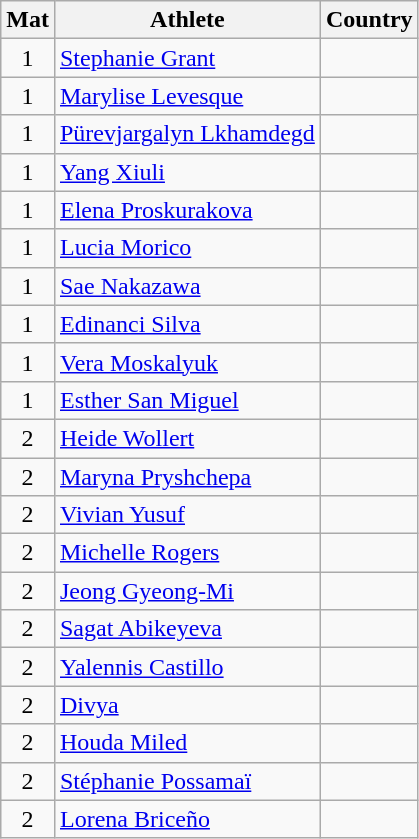<table class="wikitable sortable" style="text-align:center">
<tr>
<th>Mat</th>
<th>Athlete</th>
<th>Country</th>
</tr>
<tr>
<td>1</td>
<td align="left"><a href='#'>Stephanie Grant</a></td>
<td></td>
</tr>
<tr>
<td>1</td>
<td align="left"><a href='#'>Marylise Levesque</a></td>
<td></td>
</tr>
<tr>
<td>1</td>
<td align="left"><a href='#'>Pürevjargalyn Lkhamdegd</a></td>
<td></td>
</tr>
<tr>
<td>1</td>
<td align="left"><a href='#'>Yang Xiuli</a></td>
<td></td>
</tr>
<tr>
<td>1</td>
<td align="left"><a href='#'>Elena Proskurakova</a></td>
<td></td>
</tr>
<tr>
<td>1</td>
<td align="left"><a href='#'>Lucia Morico</a></td>
<td></td>
</tr>
<tr>
<td>1</td>
<td align="left"><a href='#'>Sae Nakazawa</a></td>
<td></td>
</tr>
<tr>
<td>1</td>
<td align="left"><a href='#'>Edinanci Silva</a></td>
<td></td>
</tr>
<tr>
<td>1</td>
<td align="left"><a href='#'>Vera Moskalyuk</a></td>
<td></td>
</tr>
<tr>
<td>1</td>
<td align="left"><a href='#'>Esther San Miguel</a></td>
<td></td>
</tr>
<tr>
<td>2</td>
<td align="left"><a href='#'>Heide Wollert</a></td>
<td></td>
</tr>
<tr>
<td>2</td>
<td align="left"><a href='#'>Maryna Pryshchepa</a></td>
<td></td>
</tr>
<tr>
<td>2</td>
<td align="left"><a href='#'>Vivian Yusuf</a></td>
<td></td>
</tr>
<tr>
<td>2</td>
<td align="left"><a href='#'>Michelle Rogers</a></td>
<td></td>
</tr>
<tr>
<td>2</td>
<td align="left"><a href='#'>Jeong Gyeong-Mi</a></td>
<td></td>
</tr>
<tr>
<td>2</td>
<td align="left"><a href='#'>Sagat Abikeyeva</a></td>
<td></td>
</tr>
<tr>
<td>2</td>
<td align="left"><a href='#'>Yalennis Castillo</a></td>
<td></td>
</tr>
<tr>
<td>2</td>
<td align="left"><a href='#'>Divya</a></td>
<td></td>
</tr>
<tr>
<td>2</td>
<td align="left"><a href='#'>Houda Miled</a></td>
<td></td>
</tr>
<tr>
<td>2</td>
<td align="left"><a href='#'>Stéphanie Possamaï</a></td>
<td></td>
</tr>
<tr>
<td>2</td>
<td align="left"><a href='#'>Lorena Briceño</a></td>
<td></td>
</tr>
</table>
